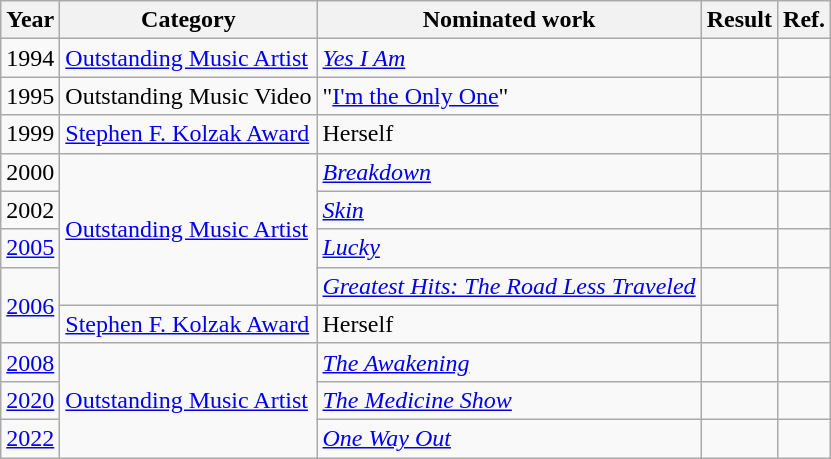<table class="wikitable">
<tr>
<th>Year</th>
<th>Category</th>
<th>Nominated work</th>
<th>Result</th>
<th>Ref.</th>
</tr>
<tr>
<td>1994</td>
<td><a href='#'>Outstanding Music Artist</a></td>
<td><em><a href='#'>Yes I Am</a></em></td>
<td></td>
<td align="center"></td>
</tr>
<tr>
<td>1995</td>
<td>Outstanding Music Video</td>
<td>"<a href='#'>I'm the Only One</a>"</td>
<td></td>
<td align="center"></td>
</tr>
<tr>
<td>1999</td>
<td><a href='#'>Stephen F. Kolzak Award</a></td>
<td>Herself</td>
<td></td>
<td align="center"></td>
</tr>
<tr>
<td>2000</td>
<td rowspan="4"><a href='#'>Outstanding Music Artist</a></td>
<td><em><a href='#'>Breakdown</a></em></td>
<td></td>
<td align="center"></td>
</tr>
<tr>
<td>2002</td>
<td><em><a href='#'>Skin</a></em></td>
<td></td>
<td align="center"></td>
</tr>
<tr>
<td><a href='#'>2005</a></td>
<td><em><a href='#'>Lucky</a></em></td>
<td></td>
<td align="center"></td>
</tr>
<tr>
<td rowspan="2"><a href='#'>2006</a></td>
<td><em><a href='#'>Greatest Hits: The Road Less Traveled</a></em></td>
<td></td>
<td align="center" rowspan="2"></td>
</tr>
<tr>
<td><a href='#'>Stephen F. Kolzak Award</a></td>
<td>Herself</td>
<td></td>
</tr>
<tr>
<td><a href='#'>2008</a></td>
<td rowspan="3"><a href='#'>Outstanding Music Artist</a></td>
<td><em><a href='#'>The Awakening</a></em></td>
<td></td>
<td align="center"></td>
</tr>
<tr>
<td><a href='#'>2020</a></td>
<td><em><a href='#'>The Medicine Show</a></em></td>
<td></td>
<td align="center"></td>
</tr>
<tr>
<td><a href='#'>2022</a></td>
<td><em><a href='#'>One Way Out</a></em></td>
<td></td>
<td align="center"></td>
</tr>
</table>
